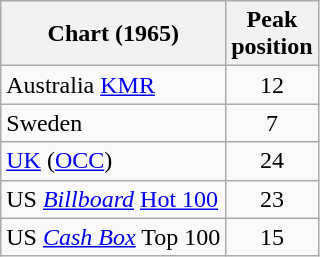<table class="wikitable sortable">
<tr>
<th>Chart (1965)</th>
<th>Peak<br>position</th>
</tr>
<tr>
<td>Australia <a href='#'>KMR</a></td>
<td style="text-align:center;">12</td>
</tr>
<tr>
<td>Sweden</td>
<td style="text-align:center;">7</td>
</tr>
<tr>
<td><a href='#'>UK</a> (<a href='#'>OCC</a>) </td>
<td style="text-align:center;">24</td>
</tr>
<tr>
<td>US <em><a href='#'>Billboard</a></em> <a href='#'>Hot 100</a></td>
<td style="text-align:center;">23</td>
</tr>
<tr>
<td>US <a href='#'><em>Cash Box</em></a> Top 100</td>
<td align="center">15</td>
</tr>
</table>
